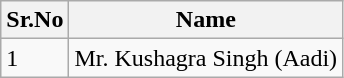<table class="wikitable">
<tr>
<th>Sr.No</th>
<th>Name</th>
</tr>
<tr>
<td>1</td>
<td>Mr. Kushagra Singh (Aadi)</td>
</tr>
</table>
